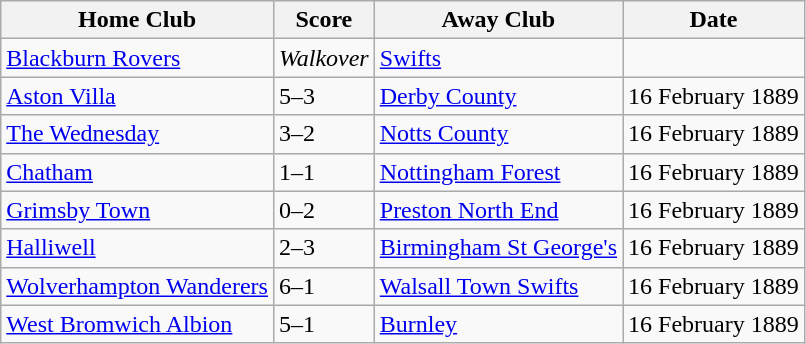<table class="wikitable">
<tr>
<th>Home Club</th>
<th>Score</th>
<th>Away Club</th>
<th>Date</th>
</tr>
<tr>
<td><a href='#'>Blackburn Rovers</a></td>
<td><em>Walkover</em></td>
<td><a href='#'>Swifts</a></td>
<td></td>
</tr>
<tr>
<td><a href='#'>Aston Villa</a></td>
<td>5–3</td>
<td><a href='#'>Derby County</a></td>
<td>16 February 1889</td>
</tr>
<tr>
<td><a href='#'>The Wednesday</a></td>
<td>3–2</td>
<td><a href='#'>Notts County</a></td>
<td>16 February 1889</td>
</tr>
<tr>
<td><a href='#'>Chatham</a></td>
<td>1–1</td>
<td><a href='#'>Nottingham Forest</a></td>
<td>16 February 1889</td>
</tr>
<tr>
<td><a href='#'>Grimsby Town</a></td>
<td>0–2</td>
<td><a href='#'>Preston North End</a></td>
<td>16 February 1889</td>
</tr>
<tr>
<td><a href='#'>Halliwell</a></td>
<td>2–3</td>
<td><a href='#'>Birmingham St George's</a></td>
<td>16 February 1889</td>
</tr>
<tr>
<td><a href='#'>Wolverhampton Wanderers</a></td>
<td>6–1</td>
<td><a href='#'>Walsall Town Swifts</a></td>
<td>16 February 1889</td>
</tr>
<tr>
<td><a href='#'>West Bromwich Albion</a></td>
<td>5–1</td>
<td><a href='#'>Burnley</a></td>
<td>16 February 1889</td>
</tr>
</table>
